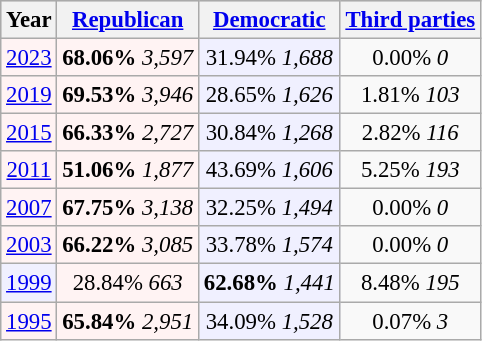<table class="wikitable" style="font-size:95%;">
<tr bgcolor=lightgrey>
<th>Year</th>
<th><a href='#'>Republican</a></th>
<th><a href='#'>Democratic</a></th>
<th><a href='#'>Third parties</a></th>
</tr>
<tr>
<td align="center" bgcolor="#fff3f3"><a href='#'>2023</a></td>
<td align="center" bgcolor="#fff3f3"><strong>68.06%</strong> <em>3,597</em></td>
<td align="center" bgcolor="#f0f0ff">31.94% <em>1,688</em></td>
<td align="center">0.00% <em>0</em></td>
</tr>
<tr>
<td align="center" bgcolor="#fff3f3"><a href='#'>2019</a></td>
<td align="center" bgcolor="#fff3f3"><strong>69.53%</strong> <em>3,946</em></td>
<td align="center" bgcolor="#f0f0ff">28.65% <em>1,626</em></td>
<td align="center">1.81% <em>103</em></td>
</tr>
<tr>
<td align="center" bgcolor="#fff3f3"><a href='#'>2015</a></td>
<td align="center" bgcolor="#fff3f3"><strong>66.33%</strong> <em>2,727</em></td>
<td align="center" bgcolor="#f0f0ff">30.84% <em>1,268</em></td>
<td align="center">2.82% <em>116</em></td>
</tr>
<tr>
<td align="center" bgcolor="#fff3f3"><a href='#'>2011</a></td>
<td align="center" bgcolor="#fff3f3"><strong>51.06%</strong> <em>1,877</em></td>
<td align="center" bgcolor="#f0f0ff">43.69% <em>1,606</em></td>
<td align="center">5.25% <em>193</em></td>
</tr>
<tr>
<td align="center" bgcolor="#fff3f3"><a href='#'>2007</a></td>
<td align="center" bgcolor="#fff3f3"><strong>67.75%</strong> <em>3,138</em></td>
<td align="center" bgcolor="#f0f0ff">32.25% <em>1,494</em></td>
<td align="center">0.00% <em>0</em></td>
</tr>
<tr>
<td align="center" bgcolor="#fff3f3"><a href='#'>2003</a></td>
<td align="center" bgcolor="#fff3f3"><strong>66.22%</strong> <em>3,085</em></td>
<td align="center" bgcolor="#f0f0ff">33.78% <em>1,574</em></td>
<td align="center">0.00% <em>0</em></td>
</tr>
<tr>
<td align="center" bgcolor="#f0f0ff"><a href='#'>1999</a></td>
<td align="center" bgcolor="#fff3f3">28.84% <em>663</em></td>
<td align="center" bgcolor="#f0f0ff"><strong>62.68%</strong> <em>1,441</em></td>
<td align="center">8.48% <em>195</em></td>
</tr>
<tr>
<td align="center" bgcolor="#fff3f3"><a href='#'>1995</a></td>
<td align="center" bgcolor="#fff3f3"><strong>65.84%</strong> <em>2,951</em></td>
<td align="center" bgcolor="#f0f0ff">34.09% <em>1,528</em></td>
<td align="center">0.07% <em>3</em></td>
</tr>
</table>
